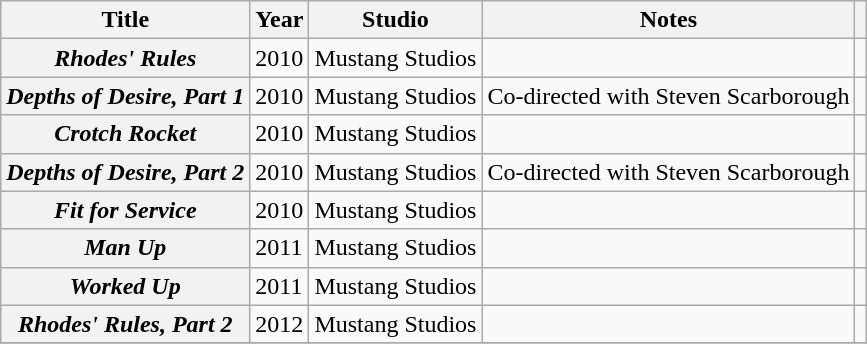<table class="wikitable plainrowheaders sortable">
<tr>
<th scope="col">Title</th>
<th scope="col">Year</th>
<th scope="col">Studio</th>
<th scope="col" class="unsortable">Notes</th>
<th scope="col" class="unsortable"></th>
</tr>
<tr>
<th scope=row><em>Rhodes' Rules</em></th>
<td>2010</td>
<td>Mustang Studios</td>
<td></td>
<td style="text-align:center;"></td>
</tr>
<tr>
<th scope=row><em>Depths of Desire, Part 1</em></th>
<td>2010</td>
<td>Mustang Studios</td>
<td>Co-directed with Steven Scarborough</td>
<td style="text-align:center;"></td>
</tr>
<tr>
<th scope=row><em>Crotch Rocket</em></th>
<td>2010</td>
<td>Mustang Studios</td>
<td></td>
<td style="text-align:center;"></td>
</tr>
<tr>
<th scope=row><em>Depths of Desire, Part 2</em></th>
<td>2010</td>
<td>Mustang Studios</td>
<td>Co-directed with Steven Scarborough</td>
<td style="text-align:center;"></td>
</tr>
<tr>
<th scope=row><em>Fit for Service</em></th>
<td>2010</td>
<td>Mustang Studios</td>
<td></td>
<td style="text-align:center;"></td>
</tr>
<tr>
<th scope=row><em>Man Up</em></th>
<td>2011</td>
<td>Mustang Studios</td>
<td></td>
<td style="text-align:center;"></td>
</tr>
<tr>
<th scope=row><em>Worked Up</em></th>
<td>2011</td>
<td>Mustang Studios</td>
<td></td>
<td style="text-align:center;"></td>
</tr>
<tr>
<th scope=row><em>Rhodes'  Rules, Part 2</em></th>
<td>2012</td>
<td>Mustang Studios</td>
<td></td>
<td style="text-align:center;"></td>
</tr>
<tr>
</tr>
</table>
